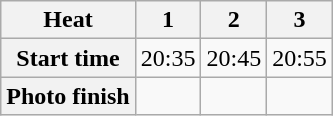<table class="wikitable" style="text-align:center">
<tr>
<th>Heat</th>
<th>1</th>
<th>2</th>
<th>3</th>
</tr>
<tr>
<th>Start time</th>
<td>20:35</td>
<td>20:45</td>
<td>20:55</td>
</tr>
<tr>
<th>Photo finish</th>
<td></td>
<td></td>
<td></td>
</tr>
</table>
